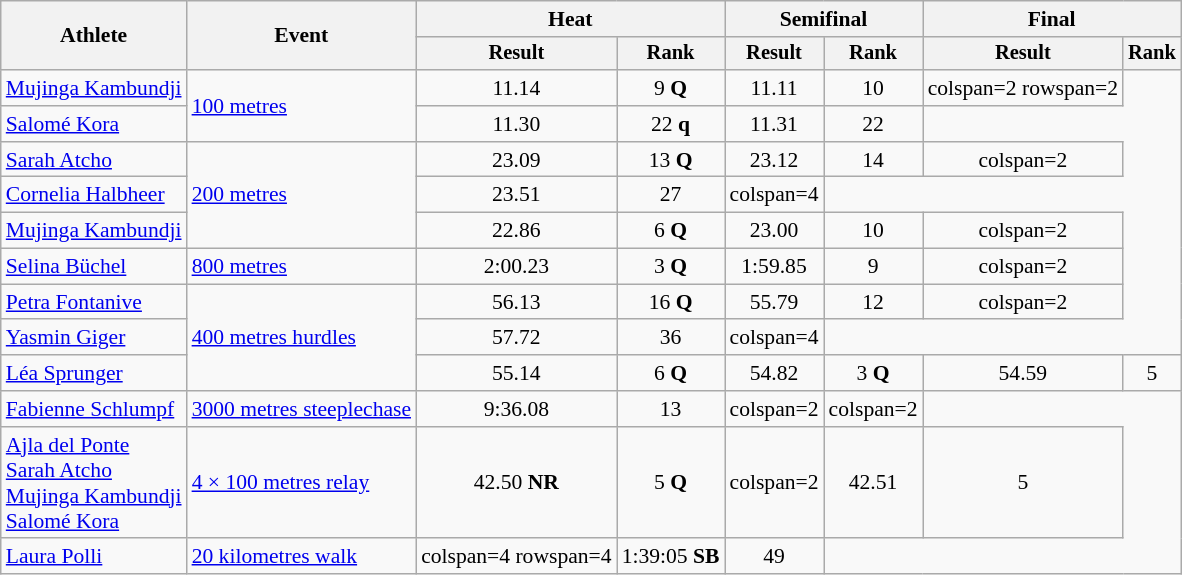<table class="wikitable" style="font-size:90%">
<tr>
<th rowspan="2">Athlete</th>
<th rowspan="2">Event</th>
<th colspan="2">Heat</th>
<th colspan="2">Semifinal</th>
<th colspan="2">Final</th>
</tr>
<tr style="font-size:95%">
<th>Result</th>
<th>Rank</th>
<th>Result</th>
<th>Rank</th>
<th>Result</th>
<th>Rank</th>
</tr>
<tr style=text-align:center>
<td style=text-align:left><a href='#'>Mujinga Kambundji</a></td>
<td style=text-align:left rowspan=2><a href='#'>100 metres</a></td>
<td>11.14</td>
<td>9 <strong>Q</strong></td>
<td>11.11</td>
<td>10</td>
<td>colspan=2 rowspan=2 </td>
</tr>
<tr style=text-align:center>
<td style=text-align:left><a href='#'>Salomé Kora</a></td>
<td>11.30</td>
<td>22 <strong>q</strong></td>
<td>11.31</td>
<td>22</td>
</tr>
<tr style=text-align:center>
<td style=text-align:left><a href='#'>Sarah Atcho</a></td>
<td style=text-align:left rowspan=3><a href='#'>200 metres</a></td>
<td>23.09</td>
<td>13 <strong>Q</strong></td>
<td>23.12</td>
<td>14</td>
<td>colspan=2 </td>
</tr>
<tr style=text-align:center>
<td style=text-align:left><a href='#'>Cornelia Halbheer</a></td>
<td>23.51</td>
<td>27</td>
<td>colspan=4 </td>
</tr>
<tr style=text-align:center>
<td style=text-align:left><a href='#'>Mujinga Kambundji</a></td>
<td>22.86</td>
<td>6 <strong>Q</strong></td>
<td>23.00</td>
<td>10</td>
<td>colspan=2 </td>
</tr>
<tr style=text-align:center>
<td style=text-align:left><a href='#'>Selina Büchel</a></td>
<td style=text-align:left><a href='#'>800 metres</a></td>
<td>2:00.23</td>
<td>3 <strong>Q</strong></td>
<td>1:59.85</td>
<td>9</td>
<td>colspan=2 </td>
</tr>
<tr style=text-align:center>
<td style=text-align:left><a href='#'>Petra Fontanive</a></td>
<td style=text-align:left rowspan=3><a href='#'>400 metres hurdles</a></td>
<td>56.13</td>
<td>16 <strong>Q</strong></td>
<td>55.79</td>
<td>12</td>
<td>colspan=2 </td>
</tr>
<tr style=text-align:center>
<td style=text-align:left><a href='#'>Yasmin Giger</a></td>
<td>57.72</td>
<td>36</td>
<td>colspan=4 </td>
</tr>
<tr style=text-align:center>
<td style=text-align:left><a href='#'>Léa Sprunger</a></td>
<td>55.14</td>
<td>6 <strong>Q</strong></td>
<td>54.82</td>
<td>3 <strong>Q</strong></td>
<td>54.59</td>
<td>5</td>
</tr>
<tr style=text-align:center>
<td style=text-align:left><a href='#'>Fabienne Schlumpf</a></td>
<td style=text-align:left><a href='#'>3000 metres steeplechase</a></td>
<td>9:36.08</td>
<td>13</td>
<td>colspan=2 </td>
<td>colspan=2 </td>
</tr>
<tr style=text-align:center>
<td style=text-align:left><a href='#'>Ajla del Ponte</a><br><a href='#'>Sarah Atcho</a><br><a href='#'>Mujinga Kambundji</a><br><a href='#'>Salomé Kora</a></td>
<td style=text-align:left><a href='#'>4 × 100 metres relay</a></td>
<td>42.50 <strong>NR</strong></td>
<td>5 <strong>Q</strong></td>
<td>colspan=2 </td>
<td>42.51</td>
<td>5</td>
</tr>
<tr style=text-align:center>
<td style=text-align:left><a href='#'>Laura Polli</a></td>
<td style=text-align:left><a href='#'>20 kilometres walk</a></td>
<td>colspan=4 rowspan=4 </td>
<td>1:39:05 <strong>SB</strong></td>
<td>49</td>
</tr>
</table>
